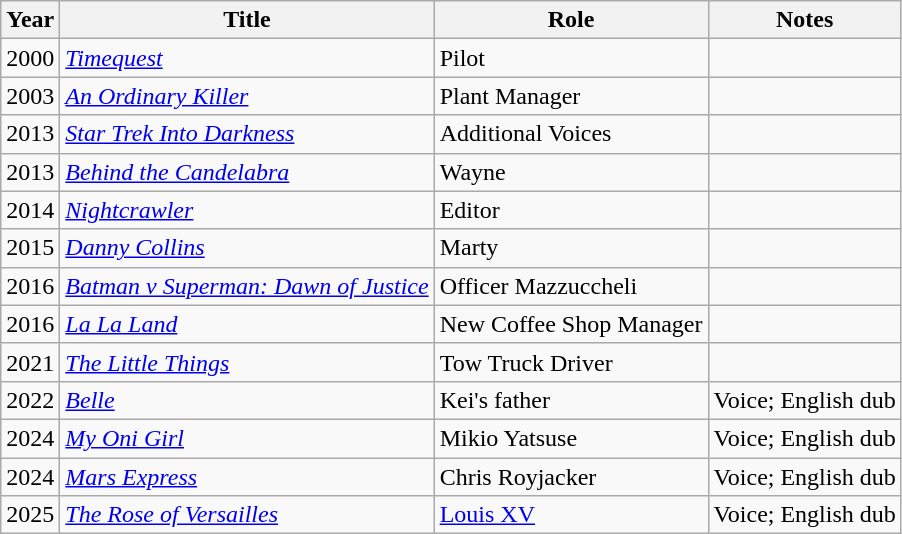<table class="wikitable sortable">
<tr>
<th>Year</th>
<th>Title</th>
<th>Role</th>
<th class="unsortable">Notes</th>
</tr>
<tr>
<td>2000</td>
<td><em><a href='#'>Timequest</a></em></td>
<td>Pilot</td>
<td></td>
</tr>
<tr>
<td>2003</td>
<td><em><a href='#'>An Ordinary Killer</a></em></td>
<td>Plant Manager</td>
<td></td>
</tr>
<tr>
<td>2013</td>
<td><em><a href='#'>Star Trek Into Darkness</a></em></td>
<td>Additional Voices</td>
<td></td>
</tr>
<tr>
<td>2013</td>
<td><em><a href='#'>Behind the Candelabra</a></em></td>
<td>Wayne</td>
<td></td>
</tr>
<tr>
<td>2014</td>
<td><em><a href='#'>Nightcrawler</a></em></td>
<td>Editor</td>
<td></td>
</tr>
<tr>
<td>2015</td>
<td><em><a href='#'>Danny Collins</a></em></td>
<td>Marty</td>
<td></td>
</tr>
<tr>
<td>2016</td>
<td><em><a href='#'>Batman v Superman: Dawn of Justice</a></em></td>
<td>Officer Mazzuccheli</td>
<td></td>
</tr>
<tr>
<td>2016</td>
<td><em><a href='#'>La La Land</a></em></td>
<td>New Coffee Shop Manager</td>
<td></td>
</tr>
<tr>
<td>2021</td>
<td><em><a href='#'>The Little Things</a></em></td>
<td>Tow Truck Driver</td>
<td></td>
</tr>
<tr>
<td>2022</td>
<td><em><a href='#'>Belle</a></em></td>
<td>Kei's father</td>
<td>Voice; English dub</td>
</tr>
<tr>
<td>2024</td>
<td><em><a href='#'>My Oni Girl</a></em></td>
<td>Mikio Yatsuse</td>
<td>Voice; English dub</td>
</tr>
<tr>
<td>2024</td>
<td><em><a href='#'>Mars Express</a></em></td>
<td>Chris Royjacker</td>
<td>Voice; English dub</td>
</tr>
<tr>
<td>2025</td>
<td><em><a href='#'>The Rose of Versailles</a></em></td>
<td><a href='#'>Louis XV</a></td>
<td>Voice; English dub</td>
</tr>
</table>
